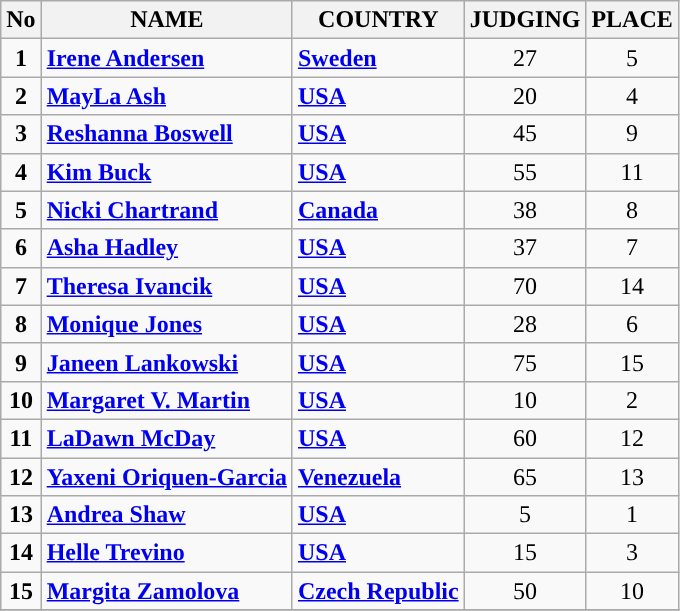<table class="wikitable">
<tr>
<th>No</th>
<th>NAME</th>
<th>COUNTRY</th>
<th>JUDGING</th>
<th>PLACE</th>
</tr>
<tr>
<td style="text-align: center"><strong>1</strong></td>
<td><strong><a href='#'>Irene Andersen</a></strong></td>
<td> <strong><a href='#'>Sweden</a></strong></td>
<td style="text-align: center">27</td>
<td style="text-align: center">5</td>
</tr>
<tr>
<td style="text-align: center"><strong>2</strong></td>
<td><strong><a href='#'>MayLa Ash</a></strong></td>
<td> <strong><a href='#'>USA</a></strong></td>
<td style="text-align: center">20</td>
<td style="text-align: center">4</td>
</tr>
<tr>
<td style="text-align: center"><strong>3</strong></td>
<td><strong><a href='#'>Reshanna Boswell</a></strong></td>
<td> <strong><a href='#'>USA</a></strong></td>
<td style="text-align: center">45</td>
<td style="text-align: center">9</td>
</tr>
<tr>
<td style="text-align: center"><strong>4</strong></td>
<td><strong><a href='#'>Kim Buck</a></strong></td>
<td> <strong><a href='#'>USA</a></strong></td>
<td style="text-align: center">55</td>
<td style="text-align: center">11</td>
</tr>
<tr>
<td style="text-align: center"><strong>5</strong></td>
<td><strong><a href='#'>Nicki Chartrand</a></strong></td>
<td> <strong><a href='#'>Canada</a></strong></td>
<td style="text-align: center">38</td>
<td style="text-align: center">8</td>
</tr>
<tr>
<td style="text-align: center"><strong>6</strong></td>
<td><strong><a href='#'>Asha Hadley</a></strong></td>
<td> <strong><a href='#'>USA</a></strong></td>
<td style="text-align: center">37</td>
<td style="text-align: center">7</td>
</tr>
<tr>
<td style="text-align: center"><strong>7</strong></td>
<td><strong><a href='#'>Theresa Ivancik</a></strong></td>
<td> <strong><a href='#'>USA</a></strong></td>
<td style="text-align: center">70</td>
<td style="text-align: center">14</td>
</tr>
<tr>
<td style="text-align: center"><strong>8</strong></td>
<td><strong><a href='#'>Monique Jones</a></strong></td>
<td> <strong><a href='#'>USA</a></strong></td>
<td style="text-align: center">28</td>
<td style="text-align: center">6</td>
</tr>
<tr>
<td style="text-align: center"><strong>9</strong></td>
<td><strong><a href='#'>Janeen Lankowski</a></strong></td>
<td> <strong><a href='#'>USA</a></strong></td>
<td style="text-align: center">75</td>
<td style="text-align: center">15</td>
</tr>
<tr>
<td style="text-align: center"><strong>10</strong></td>
<td><strong><a href='#'>Margaret V. Martin</a></strong></td>
<td> <strong><a href='#'>USA</a></strong></td>
<td style="text-align: center">10</td>
<td style="text-align: center">2</td>
</tr>
<tr>
<td style="text-align: center"><strong>11</strong></td>
<td><strong><a href='#'>LaDawn McDay</a></strong></td>
<td> <strong><a href='#'>USA</a></strong></td>
<td style="text-align: center">60</td>
<td style="text-align: center">12</td>
</tr>
<tr>
<td style="text-align: center"><strong>12</strong></td>
<td><strong><a href='#'>Yaxeni Oriquen-Garcia</a></strong></td>
<td> <strong><a href='#'>Venezuela</a></strong></td>
<td style="text-align: center">65</td>
<td style="text-align: center">13</td>
</tr>
<tr>
<td style="text-align: center"><strong>13</strong></td>
<td><strong><a href='#'>Andrea Shaw</a></strong></td>
<td> <strong><a href='#'>USA</a></strong></td>
<td style="text-align: center">5</td>
<td style="text-align: center">1</td>
</tr>
<tr>
<td style="text-align: center"><strong>14</strong></td>
<td><strong><a href='#'>Helle Trevino</a></strong></td>
<td> <strong><a href='#'>USA</a></strong></td>
<td style="text-align: center">15</td>
<td style="text-align: center">3</td>
</tr>
<tr>
<td style="text-align: center"><strong>15</strong></td>
<td><strong><a href='#'>Margita Zamolova</a></strong></td>
<td> <strong><a href='#'>Czech Republic</a></strong></td>
<td style="text-align: center">50</td>
<td style="text-align: center">10</td>
</tr>
<tr>
</tr>
</table>
